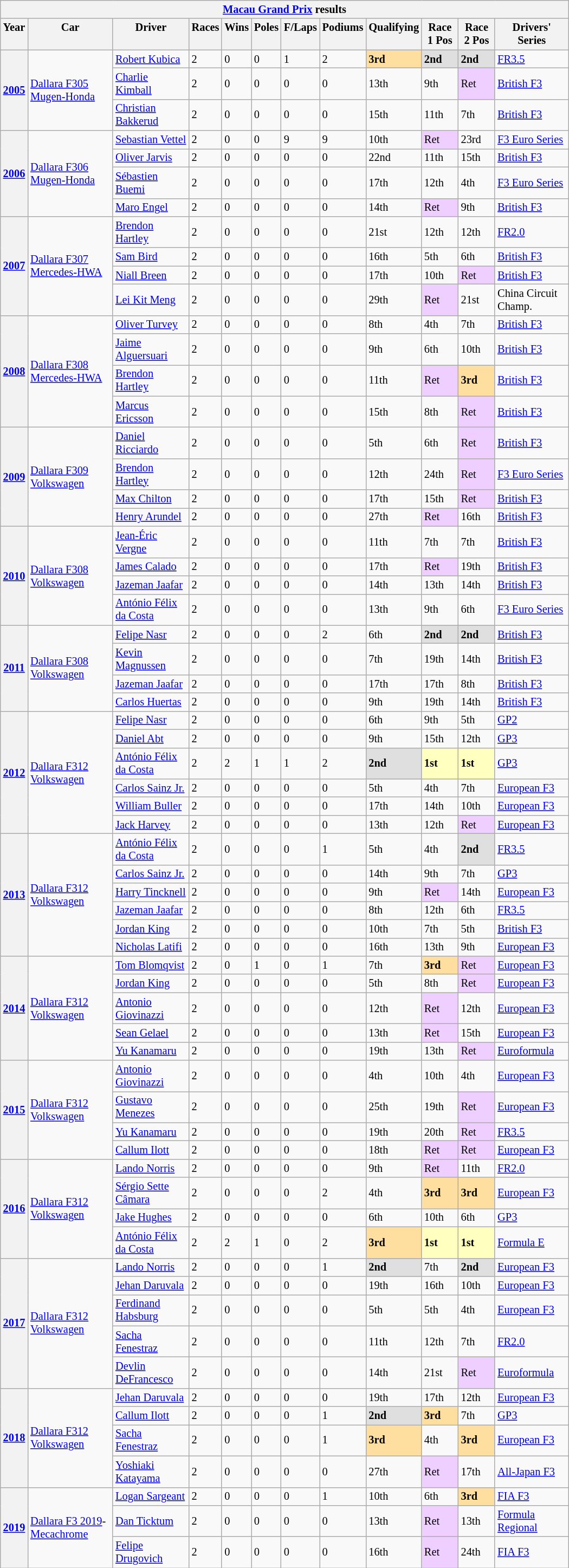<table class="wikitable" style="font-size:85%; width:700px">
<tr>
<th colspan=12><a href='#'>Macau Grand Prix</a> results</th>
</tr>
<tr valign="top">
<th>Year</th>
<th>Car</th>
<th>Driver</th>
<th>Races</th>
<th>Wins</th>
<th>Poles</th>
<th>F/Laps</th>
<th>Podiums</th>
<th>Qualifying</th>
<th>Race 1 Pos</th>
<th>Race 2 Pos</th>
<th>Drivers' Series</th>
</tr>
<tr>
<th rowspan=3><a href='#'>2005</a></th>
<td rowspan=3><a href='#'>Dallara F305</a> <a href='#'>Mugen-Honda</a></td>
<td> <a href='#'>Robert Kubica</a></td>
<td>2</td>
<td>0</td>
<td>0</td>
<td>1</td>
<td>2</td>
<td style="background:#ffdf9f;"><strong>3rd</strong></td>
<td style="background:#DFDFDF;"><strong>2nd</strong></td>
<td style="background:#DFDFDF;"><strong>2nd</strong></td>
<td><a href='#'>FR3.5</a></td>
</tr>
<tr>
<td> <a href='#'>Charlie Kimball</a></td>
<td>2</td>
<td>0</td>
<td>0</td>
<td>0</td>
<td>0</td>
<td>13th</td>
<td>9th</td>
<td style="background:#EFCFFF;">Ret</td>
<td><a href='#'>British F3</a></td>
</tr>
<tr>
<td> <a href='#'>Christian Bakkerud</a></td>
<td>2</td>
<td>0</td>
<td>0</td>
<td>0</td>
<td>0</td>
<td>15th</td>
<td>11th</td>
<td>7th</td>
<td><a href='#'>British F3</a></td>
</tr>
<tr>
<th rowspan=4><a href='#'>2006</a></th>
<td rowspan=4><a href='#'>Dallara F306</a> <a href='#'>Mugen-Honda</a></td>
<td> <a href='#'>Sebastian Vettel</a></td>
<td>2</td>
<td>0</td>
<td>0</td>
<td>9</td>
<td>9</td>
<td>10th</td>
<td style="background:#EFCFFF;">Ret</td>
<td>23rd</td>
<td><a href='#'>F3 Euro Series</a></td>
</tr>
<tr>
<td> <a href='#'>Oliver Jarvis</a></td>
<td>2</td>
<td>0</td>
<td>0</td>
<td>0</td>
<td>0</td>
<td>22nd</td>
<td>11th</td>
<td>15th</td>
<td><a href='#'>British F3</a></td>
</tr>
<tr>
<td> <a href='#'>Sébastien Buemi</a></td>
<td>2</td>
<td>0</td>
<td>0</td>
<td>0</td>
<td>0</td>
<td>17th</td>
<td>12th</td>
<td>4th</td>
<td><a href='#'>F3 Euro Series</a></td>
</tr>
<tr>
<td> <a href='#'>Maro Engel</a></td>
<td>2</td>
<td>0</td>
<td>0</td>
<td>0</td>
<td>0</td>
<td>14th</td>
<td style="background:#EFCFFF;">Ret</td>
<td>9th</td>
<td><a href='#'>British F3</a></td>
</tr>
<tr>
<th rowspan=4><a href='#'>2007</a></th>
<td rowspan=4><a href='#'>Dallara F307</a> <a href='#'>Mercedes-HWA</a></td>
<td> <a href='#'>Brendon Hartley</a></td>
<td>2</td>
<td>0</td>
<td>0</td>
<td>0</td>
<td>0</td>
<td>21st</td>
<td>12th</td>
<td>12th</td>
<td><a href='#'>FR2.0</a></td>
</tr>
<tr>
<td> <a href='#'>Sam Bird</a></td>
<td>2</td>
<td>0</td>
<td>0</td>
<td>0</td>
<td>0</td>
<td>16th</td>
<td>5th</td>
<td>6th</td>
<td><a href='#'>British F3</a></td>
</tr>
<tr>
<td> <a href='#'>Niall Breen</a></td>
<td>2</td>
<td>0</td>
<td>0</td>
<td>0</td>
<td>0</td>
<td>17th</td>
<td>10th</td>
<td style="background:#EFCFFF;">Ret</td>
<td><a href='#'>British F3</a></td>
</tr>
<tr>
<td> <a href='#'>Lei Kit Meng</a></td>
<td>2</td>
<td>0</td>
<td>0</td>
<td>0</td>
<td>0</td>
<td>29th</td>
<td style="background:#EFCFFF;">Ret</td>
<td>21st</td>
<td>China Circuit Champ.</td>
</tr>
<tr>
<th rowspan=4><a href='#'>2008</a></th>
<td rowspan=4><a href='#'>Dallara F308</a> <a href='#'>Mercedes-HWA</a></td>
<td> <a href='#'>Oliver Turvey</a></td>
<td>2</td>
<td>0</td>
<td>0</td>
<td>0</td>
<td>0</td>
<td>8th</td>
<td>4th</td>
<td>7th</td>
<td><a href='#'>British F3</a></td>
</tr>
<tr>
<td> <a href='#'>Jaime Alguersuari</a></td>
<td>2</td>
<td>0</td>
<td>0</td>
<td>0</td>
<td>0</td>
<td>9th</td>
<td>6th</td>
<td>10th</td>
<td><a href='#'>British F3</a></td>
</tr>
<tr>
<td> <a href='#'>Brendon Hartley</a></td>
<td>2</td>
<td>0</td>
<td>0</td>
<td>0</td>
<td>0</td>
<td>11th</td>
<td style="background:#EFCFFF;">Ret</td>
<td style="background:#ffdf9f;"><strong>3rd</strong></td>
<td><a href='#'>British F3</a></td>
</tr>
<tr>
<td> <a href='#'>Marcus Ericsson</a></td>
<td>2</td>
<td>0</td>
<td>0</td>
<td>0</td>
<td>0</td>
<td>15th</td>
<td>8th</td>
<td style="background:#EFCFFF;">Ret</td>
<td><a href='#'>British F3</a></td>
</tr>
<tr>
<th rowspan=4><a href='#'>2009</a></th>
<td rowspan=4><a href='#'>Dallara F309</a> <a href='#'>Volkswagen</a></td>
<td> <a href='#'>Daniel Ricciardo</a></td>
<td>2</td>
<td>0</td>
<td>0</td>
<td>0</td>
<td>0</td>
<td>5th</td>
<td>6th</td>
<td style="background:#EFCFFF;">Ret</td>
<td><a href='#'>British F3</a></td>
</tr>
<tr>
<td> <a href='#'>Brendon Hartley</a></td>
<td>2</td>
<td>0</td>
<td>0</td>
<td>0</td>
<td>0</td>
<td>12th</td>
<td>24th</td>
<td style="background:#EFCFFF;">Ret</td>
<td><a href='#'>F3 Euro Series</a></td>
</tr>
<tr>
<td> <a href='#'>Max Chilton</a></td>
<td>2</td>
<td>0</td>
<td>0</td>
<td>0</td>
<td>0</td>
<td>17th</td>
<td>15th</td>
<td style="background:#EFCFFF;">Ret</td>
<td><a href='#'>British F3</a></td>
</tr>
<tr>
<td> <a href='#'>Henry Arundel</a></td>
<td>2</td>
<td>0</td>
<td>0</td>
<td>0</td>
<td>0</td>
<td>27th</td>
<td style="background:#EFCFFF;">Ret</td>
<td>16th</td>
<td><a href='#'>British F3</a></td>
</tr>
<tr>
<th rowspan=4><a href='#'>2010</a></th>
<td rowspan=4><a href='#'>Dallara F308</a> <a href='#'>Volkswagen</a></td>
<td> <a href='#'>Jean-Éric Vergne</a></td>
<td>2</td>
<td>0</td>
<td>0</td>
<td>0</td>
<td>0</td>
<td>11th</td>
<td>7th</td>
<td>7th</td>
<td><a href='#'>British F3</a></td>
</tr>
<tr>
<td> <a href='#'>James Calado</a></td>
<td>2</td>
<td>0</td>
<td>0</td>
<td>0</td>
<td>0</td>
<td>17th</td>
<td style="background:#EFCFFF;">Ret</td>
<td>19th</td>
<td><a href='#'>British F3</a></td>
</tr>
<tr>
<td> <a href='#'>Jazeman Jaafar</a></td>
<td>2</td>
<td>0</td>
<td>0</td>
<td>0</td>
<td>0</td>
<td>14th</td>
<td>13th</td>
<td>14th</td>
<td><a href='#'>British F3</a></td>
</tr>
<tr>
<td> <a href='#'>António Félix da Costa</a></td>
<td>2</td>
<td>0</td>
<td>0</td>
<td>0</td>
<td>0</td>
<td>13th</td>
<td>9th</td>
<td>6th</td>
<td><a href='#'>F3 Euro Series</a></td>
</tr>
<tr>
<th rowspan=4><a href='#'>2011</a></th>
<td rowspan=4><a href='#'>Dallara F308</a> <a href='#'>Volkswagen</a></td>
<td> <a href='#'>Felipe Nasr</a></td>
<td>2</td>
<td>0</td>
<td>0</td>
<td>0</td>
<td>2</td>
<td>6th</td>
<td style="background:#DFDFDF;"><strong>2nd</strong></td>
<td style="background:#DFDFDF;"><strong>2nd</strong></td>
<td><a href='#'>British F3</a></td>
</tr>
<tr>
<td> <a href='#'>Kevin Magnussen</a></td>
<td>2</td>
<td>0</td>
<td>0</td>
<td>0</td>
<td>0</td>
<td>7th</td>
<td>19th</td>
<td>14th</td>
<td><a href='#'>British F3</a></td>
</tr>
<tr>
<td> <a href='#'>Jazeman Jaafar</a></td>
<td>2</td>
<td>0</td>
<td>0</td>
<td>0</td>
<td>0</td>
<td>17th</td>
<td>17th</td>
<td>8th</td>
<td><a href='#'>British F3</a></td>
</tr>
<tr>
<td> <a href='#'>Carlos Huertas</a></td>
<td>2</td>
<td>0</td>
<td>0</td>
<td>0</td>
<td>0</td>
<td>9th</td>
<td>19th</td>
<td>14th</td>
<td><a href='#'>British F3</a></td>
</tr>
<tr>
<th rowspan=6><a href='#'>2012</a></th>
<td rowspan=6><a href='#'>Dallara F312</a> <a href='#'>Volkswagen</a></td>
<td> <a href='#'>Felipe Nasr</a></td>
<td>2</td>
<td>0</td>
<td>0</td>
<td>0</td>
<td>0</td>
<td>6th</td>
<td>9th</td>
<td>5th</td>
<td><a href='#'>GP2</a></td>
</tr>
<tr>
<td> <a href='#'>Daniel Abt</a></td>
<td>2</td>
<td>0</td>
<td>0</td>
<td>0</td>
<td>0</td>
<td>9th</td>
<td>15th</td>
<td>12th</td>
<td><a href='#'>GP3</a></td>
</tr>
<tr>
<td> <a href='#'>António Félix da Costa</a></td>
<td>2</td>
<td>2</td>
<td>1</td>
<td>1</td>
<td>2</td>
<td style="background:#dfdfdf;"><strong>2nd</strong></td>
<td style="background:#FFFFBF;"><strong>1st</strong></td>
<td style="background:#FFFFBF;"><strong>1st</strong></td>
<td><a href='#'>GP3</a></td>
</tr>
<tr>
<td> <a href='#'>Carlos Sainz Jr.</a></td>
<td>2</td>
<td>0</td>
<td>0</td>
<td>0</td>
<td>0</td>
<td>5th</td>
<td>4th</td>
<td>7th</td>
<td><a href='#'>European F3</a></td>
</tr>
<tr>
<td> <a href='#'>William Buller</a></td>
<td>2</td>
<td>0</td>
<td>0</td>
<td>0</td>
<td>0</td>
<td>17th</td>
<td>14th</td>
<td>10th</td>
<td><a href='#'>European F3</a></td>
</tr>
<tr>
<td> <a href='#'>Jack Harvey</a></td>
<td>2</td>
<td>0</td>
<td>0</td>
<td>0</td>
<td>0</td>
<td>13th</td>
<td>12th</td>
<td style="background:#EFCFFF;">Ret</td>
<td><a href='#'>European F3</a></td>
</tr>
<tr>
<th rowspan=6><a href='#'>2013</a></th>
<td rowspan=6><a href='#'>Dallara F312</a> <a href='#'>Volkswagen</a></td>
<td> <a href='#'>António Félix da Costa</a></td>
<td>2</td>
<td>0</td>
<td>0</td>
<td>0</td>
<td>1</td>
<td>5th</td>
<td>4th</td>
<td style="background:#dfdfdf;"><strong>2nd</strong></td>
<td><a href='#'>FR3.5</a></td>
</tr>
<tr>
<td> <a href='#'>Carlos Sainz Jr.</a></td>
<td>2</td>
<td>0</td>
<td>0</td>
<td>0</td>
<td>0</td>
<td>14th</td>
<td>9th</td>
<td>7th</td>
<td><a href='#'>GP3</a></td>
</tr>
<tr>
<td> <a href='#'>Harry Tincknell</a></td>
<td>2</td>
<td>0</td>
<td>0</td>
<td>0</td>
<td>0</td>
<td>9th</td>
<td style="background:#EFCFFF;">Ret</td>
<td>14th</td>
<td><a href='#'>European F3</a></td>
</tr>
<tr>
<td> <a href='#'>Jazeman Jaafar</a></td>
<td>2</td>
<td>0</td>
<td>0</td>
<td>0</td>
<td>0</td>
<td>8th</td>
<td>12th</td>
<td>6th</td>
<td><a href='#'>FR3.5</a></td>
</tr>
<tr>
<td> <a href='#'>Jordan King</a></td>
<td>2</td>
<td>0</td>
<td>0</td>
<td>0</td>
<td>0</td>
<td>10th</td>
<td>7th</td>
<td>5th</td>
<td><a href='#'>British F3</a></td>
</tr>
<tr>
<td> <a href='#'>Nicholas Latifi</a></td>
<td>2</td>
<td>0</td>
<td>0</td>
<td>0</td>
<td>0</td>
<td>16th</td>
<td>13th</td>
<td>9th</td>
<td><a href='#'>European F3</a></td>
</tr>
<tr>
<th rowspan=5><a href='#'>2014</a></th>
<td rowspan=5><a href='#'>Dallara F312</a> <a href='#'>Volkswagen</a></td>
<td> <a href='#'>Tom Blomqvist</a></td>
<td>2</td>
<td>0</td>
<td>1</td>
<td>0</td>
<td>1</td>
<td>7th</td>
<td style="background:#ffdf9f;"><strong>3rd</strong></td>
<td style="background:#EFCFFF;">Ret</td>
<td><a href='#'>European F3</a></td>
</tr>
<tr>
<td> <a href='#'>Jordan King</a></td>
<td>2</td>
<td>0</td>
<td>0</td>
<td>0</td>
<td>0</td>
<td>5th</td>
<td>8th</td>
<td style="background:#EFCFFF;">Ret</td>
<td><a href='#'>European F3</a></td>
</tr>
<tr>
<td> <a href='#'>Antonio Giovinazzi</a></td>
<td>2</td>
<td>0</td>
<td>0</td>
<td>0</td>
<td>0</td>
<td>12th</td>
<td style="background:#EFCFFF;">Ret</td>
<td>12th</td>
<td><a href='#'>European F3</a></td>
</tr>
<tr>
<td> <a href='#'>Sean Gelael</a></td>
<td>2</td>
<td>0</td>
<td>0</td>
<td>0</td>
<td>0</td>
<td>13th</td>
<td style="background:#EFCFFF;">Ret</td>
<td>15th</td>
<td><a href='#'>European F3</a></td>
</tr>
<tr>
<td> <a href='#'>Yu Kanamaru</a></td>
<td>2</td>
<td>0</td>
<td>0</td>
<td>0</td>
<td>0</td>
<td>19th</td>
<td>13th</td>
<td style="background:#EFCFFF;">Ret</td>
<td><a href='#'>Euroformula</a></td>
</tr>
<tr>
<th rowspan="4"><a href='#'>2015</a></th>
<td rowspan="4"><a href='#'>Dallara F312</a> <a href='#'>Volkswagen</a></td>
<td> <a href='#'>Antonio Giovinazzi</a></td>
<td>2</td>
<td>0</td>
<td>0</td>
<td>0</td>
<td>0</td>
<td>4th</td>
<td>10th</td>
<td>4th</td>
<td><a href='#'>European F3</a></td>
</tr>
<tr>
<td> <a href='#'>Gustavo Menezes</a></td>
<td>2</td>
<td>0</td>
<td>0</td>
<td>0</td>
<td>0</td>
<td>25th</td>
<td>19th</td>
<td style="background:#EFCFFF;">Ret</td>
<td><a href='#'>European F3</a></td>
</tr>
<tr>
<td> <a href='#'>Yu Kanamaru</a></td>
<td>2</td>
<td>0</td>
<td>0</td>
<td>0</td>
<td>0</td>
<td>19th</td>
<td>20th</td>
<td style="background:#EFCFFF;">Ret</td>
<td><a href='#'>FR3.5</a></td>
</tr>
<tr>
<td> <a href='#'>Callum Ilott</a></td>
<td>2</td>
<td>0</td>
<td>0</td>
<td>0</td>
<td>0</td>
<td>18th</td>
<td style="background:#EFCFFF;">Ret</td>
<td style="background:#EFCFFF;">Ret</td>
<td><a href='#'>European F3</a></td>
</tr>
<tr>
<th rowspan="4"><a href='#'>2016</a></th>
<td rowspan="4"><a href='#'>Dallara F312</a> <a href='#'>Volkswagen</a></td>
<td> <a href='#'>Lando Norris</a></td>
<td>2</td>
<td>0</td>
<td>0</td>
<td>0</td>
<td>0</td>
<td>9th</td>
<td style="background:#EFCFFF;">Ret</td>
<td>11th</td>
<td><a href='#'>FR2.0</a></td>
</tr>
<tr>
<td> <a href='#'>Sérgio Sette Câmara</a></td>
<td>2</td>
<td>0</td>
<td>0</td>
<td>0</td>
<td>2</td>
<td>4th</td>
<td style="background:#ffdf9f;"><strong>3rd</strong></td>
<td style="background:#ffdf9f;"><strong>3rd</strong></td>
<td><a href='#'>European F3</a></td>
</tr>
<tr>
<td> <a href='#'>Jake Hughes</a></td>
<td>2</td>
<td>0</td>
<td>0</td>
<td>0</td>
<td>0</td>
<td>6th</td>
<td>10th</td>
<td>6th</td>
<td><a href='#'>GP3</a></td>
</tr>
<tr>
<td> <a href='#'>António Félix da Costa</a></td>
<td>2</td>
<td>2</td>
<td>1</td>
<td>0</td>
<td>2</td>
<td style="background:#ffdf9f;"><strong>3rd</strong></td>
<td style="background:#FFFFBF;"><strong>1st</strong></td>
<td style="background:#FFFFBF;"><strong>1st</strong></td>
<td><a href='#'>Formula E</a></td>
</tr>
<tr>
<th rowspan="5"><a href='#'>2017</a></th>
<td rowspan="5"><a href='#'>Dallara F312</a> <a href='#'>Volkswagen</a></td>
<td> <a href='#'>Lando Norris</a></td>
<td>2</td>
<td>0</td>
<td>0</td>
<td>0</td>
<td>1</td>
<td style="background:#dfdfdf;"><strong>2nd</strong></td>
<td>7th</td>
<td style="background:#dfdfdf;"><strong>2nd</strong></td>
<td><a href='#'>European F3</a></td>
</tr>
<tr>
<td> <a href='#'>Jehan Daruvala</a></td>
<td>2</td>
<td>0</td>
<td>0</td>
<td>0</td>
<td>0</td>
<td>19th</td>
<td>16th</td>
<td>10th</td>
<td><a href='#'>European F3</a></td>
</tr>
<tr>
<td> <a href='#'>Ferdinand Habsburg</a></td>
<td>2</td>
<td>0</td>
<td>0</td>
<td>0</td>
<td>0</td>
<td>5th</td>
<td>5th</td>
<td>4th</td>
<td><a href='#'>European F3</a></td>
</tr>
<tr>
<td> <a href='#'>Sacha Fenestraz</a></td>
<td>2</td>
<td>0</td>
<td>0</td>
<td>0</td>
<td>0</td>
<td>11th</td>
<td>12th</td>
<td>7th</td>
<td><a href='#'>FR2.0</a></td>
</tr>
<tr>
<td> <a href='#'>Devlin DeFrancesco</a></td>
<td>2</td>
<td>0</td>
<td>0</td>
<td>0</td>
<td>0</td>
<td>14th</td>
<td>21st</td>
<td style="background:#EFCFFF;">Ret</td>
<td><a href='#'>Euroformula</a></td>
</tr>
<tr>
<th rowspan="4"><a href='#'>2018</a></th>
<td rowspan="4"><a href='#'>Dallara F312</a> <a href='#'>Volkswagen</a></td>
<td> <a href='#'>Jehan Daruvala</a></td>
<td>2</td>
<td>0</td>
<td>0</td>
<td>0</td>
<td>0</td>
<td>19th</td>
<td>17th</td>
<td>12th</td>
<td><a href='#'>European F3</a></td>
</tr>
<tr>
<td> <a href='#'>Callum Ilott</a></td>
<td>2</td>
<td>0</td>
<td>0</td>
<td>0</td>
<td>1</td>
<td style="background:#DFDFDF;"><strong>2nd</strong></td>
<td style="background:#ffdf9f;"><strong>3rd</strong></td>
<td>7th</td>
<td><a href='#'>GP3</a></td>
</tr>
<tr>
<td> <a href='#'>Sacha Fenestraz</a></td>
<td>2</td>
<td>0</td>
<td>0</td>
<td>0</td>
<td>1</td>
<td style="background:#ffdf9f;"><strong>3rd</strong></td>
<td>4th</td>
<td style="background:#ffdf9f;"><strong>3rd</strong></td>
<td><a href='#'>European F3</a></td>
</tr>
<tr>
<td> <a href='#'>Yoshiaki Katayama</a></td>
<td>2</td>
<td>0</td>
<td>0</td>
<td>0</td>
<td>0</td>
<td>27th</td>
<td style="background:#EFCFFF;">Ret</td>
<td>17th</td>
<td><a href='#'>All-Japan F3</a></td>
</tr>
<tr>
<th rowspan=3><a href='#'>2019</a></th>
<td rowspan=3><a href='#'>Dallara F3 2019</a>-<a href='#'>Mecachrome</a></td>
<td> <a href='#'>Logan Sargeant</a></td>
<td>2</td>
<td>0</td>
<td>0</td>
<td>0</td>
<td>1</td>
<td>10th</td>
<td>6th</td>
<td style="background:#ffdf9f;"><strong>3rd</strong></td>
<td><a href='#'>FIA F3</a></td>
</tr>
<tr>
<td> <a href='#'>Dan Ticktum</a></td>
<td>2</td>
<td>0</td>
<td>0</td>
<td>0</td>
<td>0</td>
<td>13th</td>
<td style="background:#EFCFFF;">Ret</td>
<td>13th</td>
<td><a href='#'>Formula Regional</a></td>
</tr>
<tr>
<td> <a href='#'>Felipe Drugovich</a></td>
<td>2</td>
<td>0</td>
<td>0</td>
<td>0</td>
<td>0</td>
<td>16th</td>
<td style="background:#EFCFFF;">Ret</td>
<td>24th</td>
<td><a href='#'>FIA F3</a></td>
</tr>
</table>
